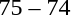<table style="text-align:center;">
<tr>
<th width=200></th>
<th width=100></th>
<th width=200></th>
<th></th>
</tr>
<tr>
<td align=right><strong></strong></td>
<td>75 – 74</td>
<td align=left></td>
</tr>
</table>
